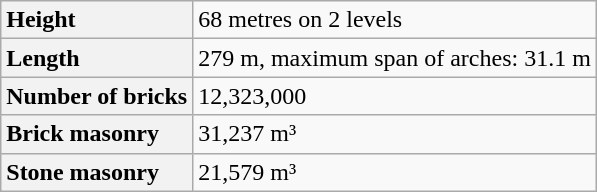<table class="wikitable">
<tr>
<th scope="row" style="text-align:left">Height</th>
<td>68 metres on 2 levels</td>
</tr>
<tr ---->
<th scope="row" style="text-align:left">Length</th>
<td>279 m, maximum span of arches: 31.1 m</td>
</tr>
<tr ---->
<th scope="row" style="text-align:left">Number of bricks</th>
<td>12,323,000</td>
</tr>
<tr ---->
<th scope="row" style="text-align:left">Brick masonry</th>
<td>31,237 m³</td>
</tr>
<tr ---->
<th scope="row" style="text-align:left">Stone masonry</th>
<td>21,579 m³</td>
</tr>
</table>
